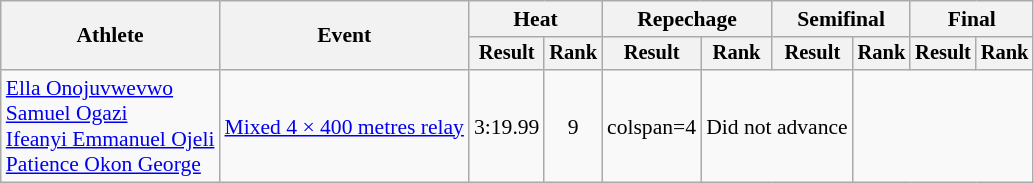<table class="wikitable" style="font-size:90%">
<tr>
<th rowspan="2">Athlete</th>
<th rowspan="2">Event</th>
<th colspan="2">Heat</th>
<th colspan="2">Repechage</th>
<th colspan="2">Semifinal</th>
<th colspan="2">Final</th>
</tr>
<tr style="font-size:95%">
<th>Result</th>
<th>Rank</th>
<th>Result</th>
<th>Rank</th>
<th>Result</th>
<th>Rank</th>
<th>Result</th>
<th>Rank</th>
</tr>
<tr align=center>
<td align=left><a href='#'>Ella Onojuvwevwo</a><br><a href='#'>Samuel Ogazi</a><br><a href='#'>Ifeanyi Emmanuel Ojeli</a><br><a href='#'>Patience Okon George</a></td>
<td align=left><a href='#'>Mixed 4 × 400 metres relay</a></td>
<td>3:19.99</td>
<td>9</td>
<td>colspan=4 </td>
<td colspan="2">Did not advance</td>
</tr>
</table>
